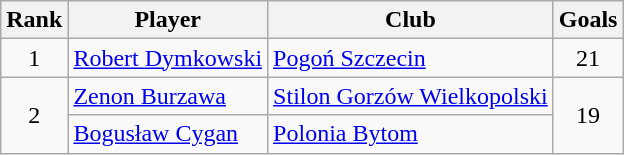<table class="wikitable" style="text-align:center">
<tr>
<th>Rank</th>
<th>Player</th>
<th>Club</th>
<th>Goals</th>
</tr>
<tr>
<td rowspan="1">1</td>
<td align="left"> <a href='#'>Robert Dymkowski</a></td>
<td align="left"><a href='#'>Pogoń Szczecin</a></td>
<td rowspan="1">21</td>
</tr>
<tr>
<td rowspan="2">2</td>
<td align="left"> <a href='#'>Zenon Burzawa</a></td>
<td align="left"><a href='#'>Stilon Gorzów Wielkopolski</a></td>
<td rowspan="2">19</td>
</tr>
<tr>
<td align="left"> <a href='#'>Bogusław Cygan</a></td>
<td align="left"><a href='#'>Polonia Bytom</a></td>
</tr>
</table>
